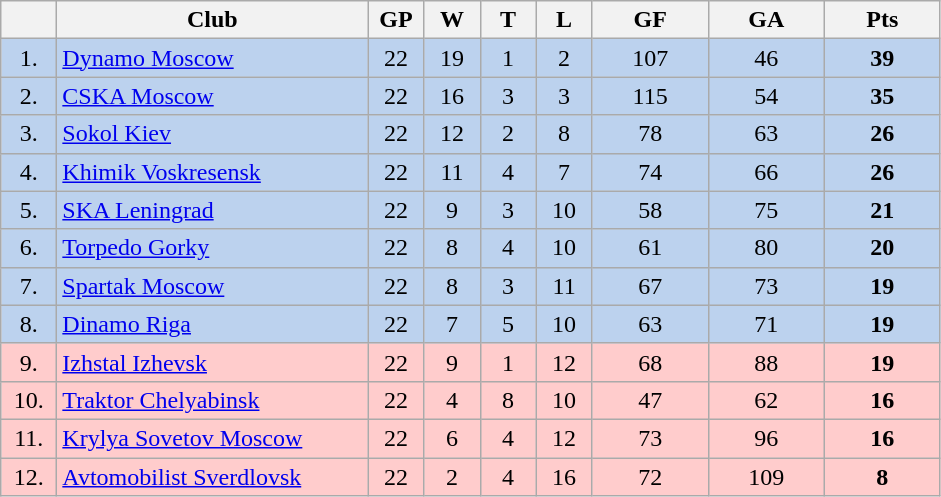<table class="wikitable">
<tr>
<th width="30"></th>
<th width="200">Club</th>
<th width="30">GP</th>
<th width="30">W</th>
<th width="30">T</th>
<th width="30">L</th>
<th width="70">GF</th>
<th width="70">GA</th>
<th width="70">Pts</th>
</tr>
<tr bgcolor="#BCD2EE" align="center">
<td>1.</td>
<td align="left"><a href='#'>Dynamo Moscow</a></td>
<td>22</td>
<td>19</td>
<td>1</td>
<td>2</td>
<td>107</td>
<td>46</td>
<td><strong>39</strong></td>
</tr>
<tr bgcolor="#BCD2EE" align="center">
<td>2.</td>
<td align="left"><a href='#'>CSKA Moscow</a></td>
<td>22</td>
<td>16</td>
<td>3</td>
<td>3</td>
<td>115</td>
<td>54</td>
<td><strong>35</strong></td>
</tr>
<tr bgcolor="#BCD2EE" align="center">
<td>3.</td>
<td align="left"><a href='#'>Sokol Kiev</a></td>
<td>22</td>
<td>12</td>
<td>2</td>
<td>8</td>
<td>78</td>
<td>63</td>
<td><strong>26</strong></td>
</tr>
<tr bgcolor="#BCD2EE" align="center">
<td>4.</td>
<td align="left"><a href='#'>Khimik Voskresensk</a></td>
<td>22</td>
<td>11</td>
<td>4</td>
<td>7</td>
<td>74</td>
<td>66</td>
<td><strong>26</strong></td>
</tr>
<tr bgcolor="#BCD2EE" align="center">
<td>5.</td>
<td align="left"><a href='#'>SKA Leningrad</a></td>
<td>22</td>
<td>9</td>
<td>3</td>
<td>10</td>
<td>58</td>
<td>75</td>
<td><strong>21</strong></td>
</tr>
<tr bgcolor="#BCD2EE" align="center">
<td>6.</td>
<td align="left"><a href='#'>Torpedo Gorky</a></td>
<td>22</td>
<td>8</td>
<td>4</td>
<td>10</td>
<td>61</td>
<td>80</td>
<td><strong>20</strong></td>
</tr>
<tr bgcolor="#BCD2EE" align="center">
<td>7.</td>
<td align="left"><a href='#'>Spartak Moscow</a></td>
<td>22</td>
<td>8</td>
<td>3</td>
<td>11</td>
<td>67</td>
<td>73</td>
<td><strong>19</strong></td>
</tr>
<tr bgcolor="#BCD2EE" align="center">
<td>8.</td>
<td align="left"><a href='#'>Dinamo Riga</a></td>
<td>22</td>
<td>7</td>
<td>5</td>
<td>10</td>
<td>63</td>
<td>71</td>
<td><strong>19</strong></td>
</tr>
<tr bgcolor="#FFCCCC" align="center">
<td>9.</td>
<td align="left"><a href='#'>Izhstal Izhevsk</a></td>
<td>22</td>
<td>9</td>
<td>1</td>
<td>12</td>
<td>68</td>
<td>88</td>
<td><strong>19</strong></td>
</tr>
<tr bgcolor="#FFCCCC" align="center">
<td>10.</td>
<td align="left"><a href='#'>Traktor Chelyabinsk</a></td>
<td>22</td>
<td>4</td>
<td>8</td>
<td>10</td>
<td>47</td>
<td>62</td>
<td><strong>16</strong></td>
</tr>
<tr bgcolor="#FFCCCC" align="center">
<td>11.</td>
<td align="left"><a href='#'>Krylya Sovetov Moscow</a></td>
<td>22</td>
<td>6</td>
<td>4</td>
<td>12</td>
<td>73</td>
<td>96</td>
<td><strong>16</strong></td>
</tr>
<tr bgcolor="#FFCCCC" align="center">
<td>12.</td>
<td align="left"><a href='#'>Avtomobilist Sverdlovsk</a></td>
<td>22</td>
<td>2</td>
<td>4</td>
<td>16</td>
<td>72</td>
<td>109</td>
<td><strong>8</strong></td>
</tr>
</table>
